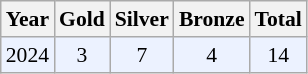<table class="sortable wikitable" style="font-size: 90%;">
<tr>
<th>Year</th>
<th>Gold</th>
<th>Silver</th>
<th>Bronze</th>
<th>Total</th>
</tr>
<tr style="background:#ECF2FF">
<td align="center">2024</td>
<td align="center">3</td>
<td align="center">7</td>
<td align="center">4</td>
<td align="center">14</td>
</tr>
</table>
